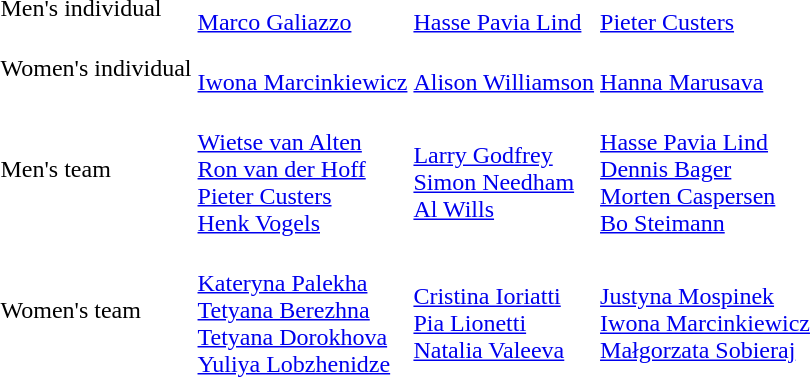<table>
<tr>
<td>Men's individual</td>
<td> <br><a href='#'>Marco Galiazzo</a></td>
<td> <br><a href='#'>Hasse Pavia Lind</a></td>
<td> <br><a href='#'>Pieter Custers</a></td>
</tr>
<tr>
<td>Women's individual</td>
<td> <br><a href='#'>Iwona Marcinkiewicz</a></td>
<td> <br><a href='#'>Alison Williamson</a></td>
<td> <br><a href='#'>Hanna Marusava</a></td>
</tr>
<tr>
<td>Men's team</td>
<td> <br><a href='#'>Wietse van Alten</a> <br> <a href='#'>Ron van der Hoff</a> <br> <a href='#'>Pieter Custers</a> <br> <a href='#'>Henk Vogels</a></td>
<td> <br><a href='#'>Larry Godfrey</a> <br> <a href='#'>Simon Needham</a> <br> <a href='#'>Al Wills</a></td>
<td> <br><a href='#'>Hasse Pavia Lind</a> <br> <a href='#'>Dennis Bager</a> <br> <a href='#'>Morten Caspersen</a> <br> <a href='#'>Bo Steimann</a></td>
</tr>
<tr>
<td>Women's team</td>
<td> <br> <a href='#'>Kateryna Palekha</a> <br> <a href='#'>Tetyana Berezhna</a> <br> <a href='#'>Tetyana Dorokhova</a> <br> <a href='#'>Yuliya Lobzhenidze</a></td>
<td> <br> <a href='#'>Cristina Ioriatti</a> <br> <a href='#'>Pia Lionetti</a> <br> <a href='#'>Natalia Valeeva</a></td>
<td> <br> <a href='#'>Justyna Mospinek</a> <br> <a href='#'>Iwona Marcinkiewicz</a> <br> <a href='#'>Małgorzata Sobieraj</a></td>
</tr>
</table>
